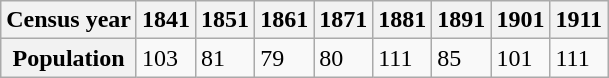<table class="wikitable">
<tr>
<th>Census year</th>
<th>1841</th>
<th>1851</th>
<th>1861</th>
<th>1871</th>
<th>1881</th>
<th>1891</th>
<th>1901</th>
<th>1911</th>
</tr>
<tr>
<th>Population</th>
<td> 103</td>
<td> 81</td>
<td> 79</td>
<td> 80</td>
<td> 111</td>
<td> 85</td>
<td> 101</td>
<td> 111</td>
</tr>
</table>
